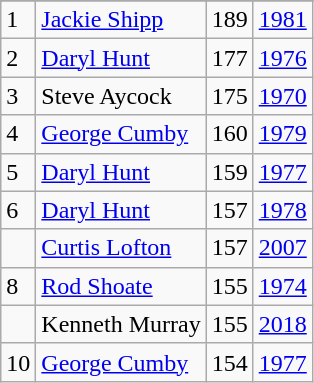<table class="wikitable">
<tr>
</tr>
<tr>
<td>1</td>
<td><a href='#'>Jackie Shipp</a></td>
<td>189</td>
<td><a href='#'>1981</a></td>
</tr>
<tr>
<td>2</td>
<td><a href='#'>Daryl Hunt</a></td>
<td>177</td>
<td><a href='#'>1976</a></td>
</tr>
<tr>
<td>3</td>
<td>Steve Aycock</td>
<td>175</td>
<td><a href='#'>1970</a></td>
</tr>
<tr>
<td>4</td>
<td><a href='#'>George Cumby</a></td>
<td>160</td>
<td><a href='#'>1979</a></td>
</tr>
<tr>
<td>5</td>
<td><a href='#'>Daryl Hunt</a></td>
<td>159</td>
<td><a href='#'>1977</a></td>
</tr>
<tr>
<td>6</td>
<td><a href='#'>Daryl Hunt</a></td>
<td>157</td>
<td><a href='#'>1978</a></td>
</tr>
<tr>
<td></td>
<td><a href='#'>Curtis Lofton</a></td>
<td>157</td>
<td><a href='#'>2007</a></td>
</tr>
<tr>
<td>8</td>
<td><a href='#'>Rod Shoate</a></td>
<td>155</td>
<td><a href='#'>1974</a></td>
</tr>
<tr>
<td></td>
<td>Kenneth Murray</td>
<td>155</td>
<td><a href='#'>2018</a></td>
</tr>
<tr>
<td>10</td>
<td><a href='#'>George Cumby</a></td>
<td>154</td>
<td><a href='#'>1977</a></td>
</tr>
</table>
